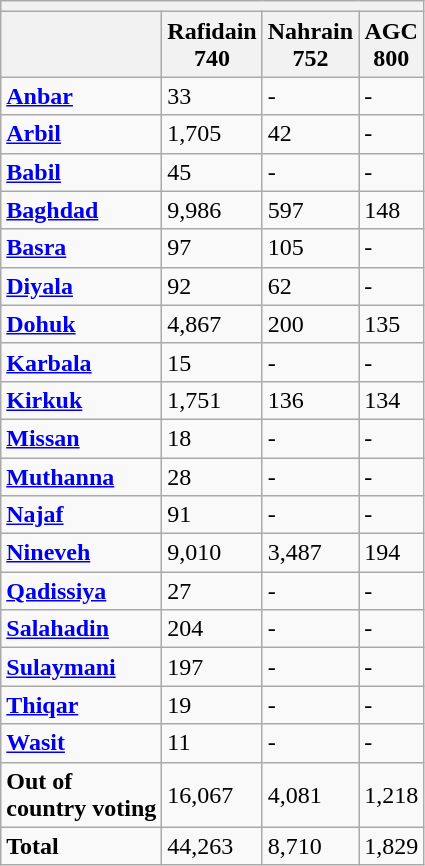<table class="wikitable">
<tr>
<th colspan="4"></th>
</tr>
<tr>
<th></th>
<th>Rafidain<br>740</th>
<th>Nahrain<br>752</th>
<th>AGC<br>800</th>
</tr>
<tr>
<td><strong><a href='#'>Anbar</a></strong></td>
<td>33</td>
<td>-</td>
<td>-</td>
</tr>
<tr>
<td><strong><a href='#'>Arbil</a></strong></td>
<td>1,705</td>
<td>42</td>
<td>-</td>
</tr>
<tr>
<td><strong><a href='#'>Babil</a></strong></td>
<td>45</td>
<td>-</td>
<td>-</td>
</tr>
<tr>
<td><strong><a href='#'>Baghdad</a></strong></td>
<td>9,986</td>
<td>597</td>
<td>148</td>
</tr>
<tr>
<td><strong><a href='#'>Basra</a></strong></td>
<td>97</td>
<td>105</td>
<td>-</td>
</tr>
<tr>
<td><strong><a href='#'>Diyala</a></strong></td>
<td>92</td>
<td>62</td>
<td>-</td>
</tr>
<tr>
<td><strong><a href='#'>Dohuk</a></strong></td>
<td>4,867</td>
<td>200</td>
<td>135</td>
</tr>
<tr>
<td><strong><a href='#'>Karbala</a></strong></td>
<td>15</td>
<td>-</td>
<td>-</td>
</tr>
<tr>
<td><strong><a href='#'>Kirkuk</a></strong></td>
<td>1,751</td>
<td>136</td>
<td>134</td>
</tr>
<tr>
<td><strong><a href='#'>Missan</a></strong></td>
<td>18</td>
<td>-</td>
<td>-</td>
</tr>
<tr>
<td><strong><a href='#'>Muthanna</a></strong></td>
<td>28</td>
<td>-</td>
<td>-</td>
</tr>
<tr>
<td><strong><a href='#'>Najaf</a></strong></td>
<td>91</td>
<td>-</td>
<td>-</td>
</tr>
<tr>
<td><strong><a href='#'>Nineveh</a></strong></td>
<td>9,010</td>
<td>3,487</td>
<td>194</td>
</tr>
<tr>
<td><strong><a href='#'>Qadissiya</a></strong></td>
<td>27</td>
<td>-</td>
<td>-</td>
</tr>
<tr>
<td><strong><a href='#'>Salahadin</a></strong></td>
<td>204</td>
<td>-</td>
<td>-</td>
</tr>
<tr>
<td><strong><a href='#'>Sulaymani</a></strong></td>
<td>197</td>
<td>-</td>
<td>-</td>
</tr>
<tr>
<td><strong><a href='#'>Thiqar</a></strong></td>
<td>19</td>
<td>-</td>
<td>-</td>
</tr>
<tr>
<td><strong><a href='#'>Wasit</a></strong></td>
<td>11</td>
<td>-</td>
<td>-</td>
</tr>
<tr>
<td><strong>Out of <br>country voting</strong></td>
<td>16,067</td>
<td>4,081</td>
<td>1,218</td>
</tr>
<tr>
<td><strong>Total</strong></td>
<td>44,263</td>
<td>8,710</td>
<td>1,829</td>
</tr>
</table>
